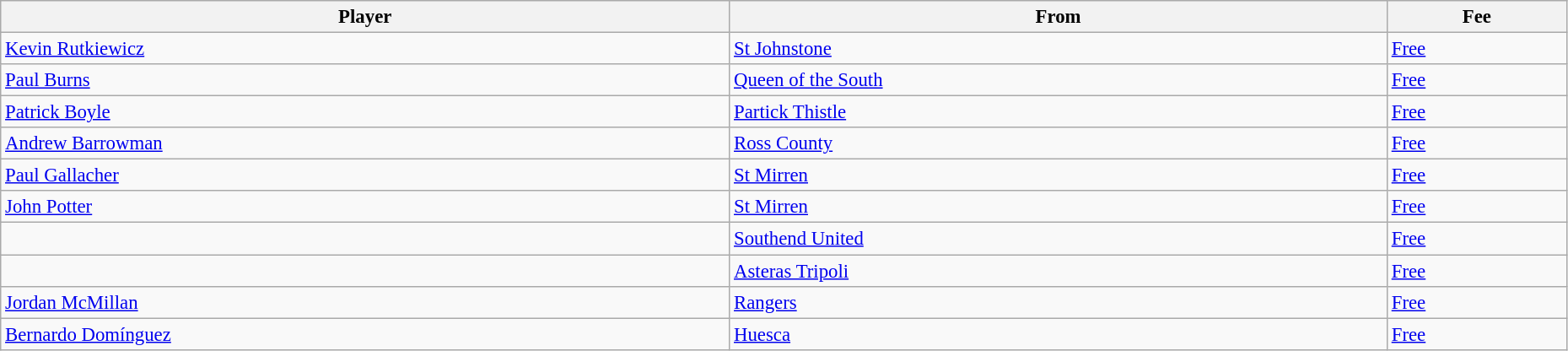<table class="wikitable" style="text-align:center; font-size:95%;width:98%; text-align:left">
<tr>
<th>Player</th>
<th>From</th>
<th>Fee</th>
</tr>
<tr>
<td><a href='#'>Kevin Rutkiewicz</a></td>
<td><a href='#'>St Johnstone</a></td>
<td><a href='#'>Free</a></td>
</tr>
<tr>
<td><a href='#'>Paul Burns</a></td>
<td><a href='#'>Queen of the South</a></td>
<td><a href='#'>Free</a></td>
</tr>
<tr>
<td><a href='#'>Patrick Boyle</a></td>
<td><a href='#'>Partick Thistle</a></td>
<td><a href='#'>Free</a></td>
</tr>
<tr>
<td><a href='#'>Andrew Barrowman</a></td>
<td><a href='#'>Ross County</a></td>
<td><a href='#'>Free</a></td>
</tr>
<tr>
<td><a href='#'>Paul Gallacher</a></td>
<td><a href='#'>St Mirren</a></td>
<td><a href='#'>Free</a></td>
</tr>
<tr>
<td><a href='#'>John Potter</a></td>
<td><a href='#'>St Mirren</a></td>
<td><a href='#'>Free</a></td>
</tr>
<tr>
<td></td>
<td><a href='#'>Southend United</a></td>
<td><a href='#'>Free</a></td>
</tr>
<tr>
<td></td>
<td><a href='#'>Asteras Tripoli</a></td>
<td><a href='#'>Free</a></td>
</tr>
<tr>
<td><a href='#'>Jordan McMillan</a></td>
<td><a href='#'>Rangers</a></td>
<td><a href='#'>Free</a></td>
</tr>
<tr>
<td><a href='#'>Bernardo Domínguez</a></td>
<td><a href='#'>Huesca</a></td>
<td><a href='#'>Free</a></td>
</tr>
</table>
